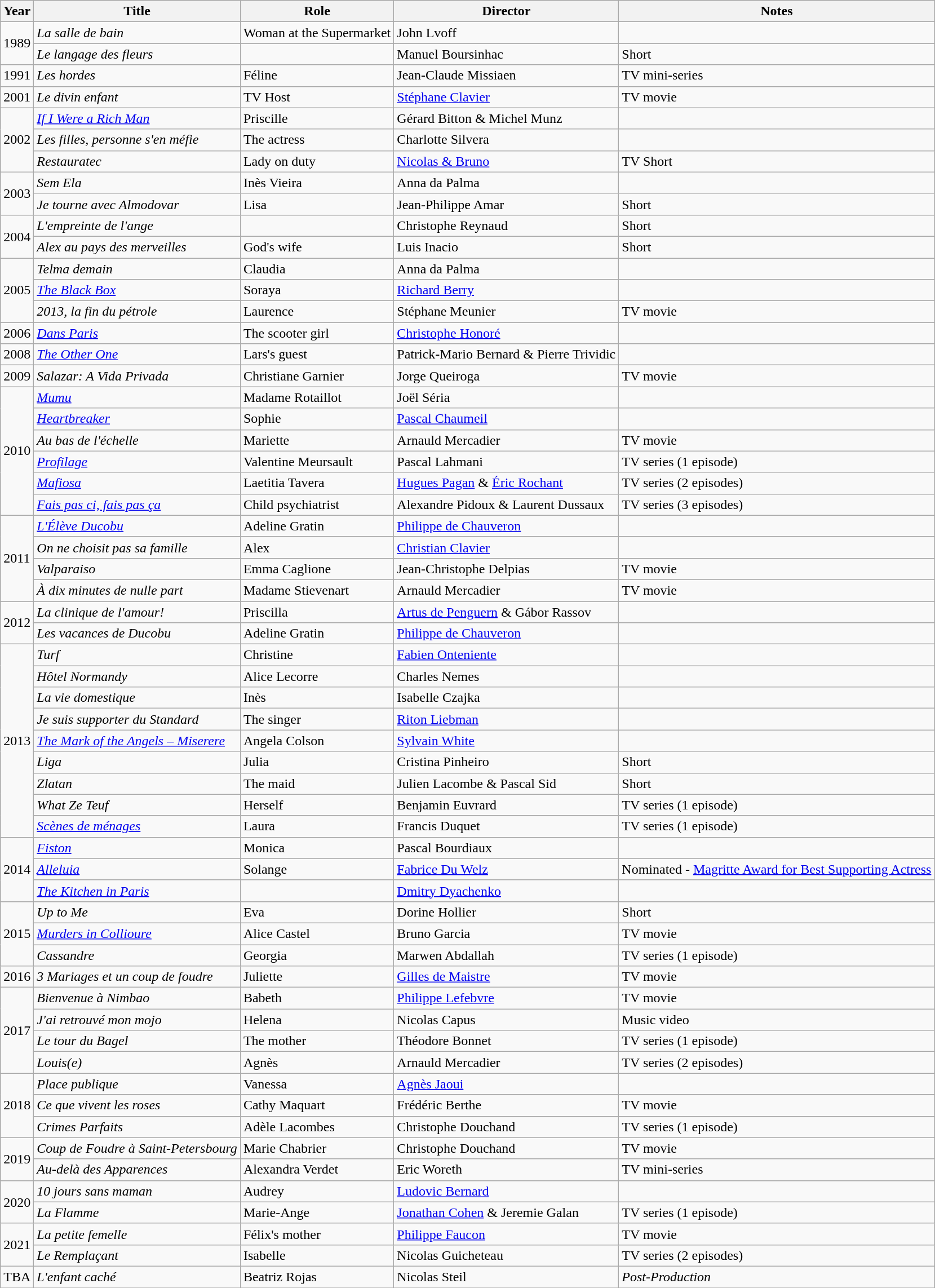<table class="wikitable">
<tr>
<th>Year</th>
<th>Title</th>
<th>Role</th>
<th>Director</th>
<th>Notes</th>
</tr>
<tr>
<td rowspan=2>1989</td>
<td><em>La salle de bain</em></td>
<td>Woman at the Supermarket</td>
<td>John Lvoff</td>
<td></td>
</tr>
<tr>
<td><em>Le langage des fleurs</em></td>
<td></td>
<td>Manuel Boursinhac</td>
<td>Short</td>
</tr>
<tr>
<td>1991</td>
<td><em>Les hordes</em></td>
<td>Féline</td>
<td>Jean-Claude Missiaen</td>
<td>TV mini-series</td>
</tr>
<tr>
<td>2001</td>
<td><em>Le divin enfant</em></td>
<td>TV Host</td>
<td><a href='#'>Stéphane Clavier</a></td>
<td>TV movie</td>
</tr>
<tr>
<td rowspan=3>2002</td>
<td><em><a href='#'>If I Were a Rich Man</a></em></td>
<td>Priscille</td>
<td>Gérard Bitton & Michel Munz</td>
<td></td>
</tr>
<tr>
<td><em>Les filles, personne s'en méfie</em></td>
<td>The actress</td>
<td>Charlotte Silvera</td>
<td></td>
</tr>
<tr>
<td><em>Restauratec</em></td>
<td>Lady on duty</td>
<td><a href='#'>Nicolas & Bruno</a></td>
<td>TV Short</td>
</tr>
<tr>
<td rowspan=2>2003</td>
<td><em>Sem Ela</em></td>
<td>Inès Vieira</td>
<td>Anna da Palma</td>
<td></td>
</tr>
<tr>
<td><em>Je tourne avec Almodovar</em></td>
<td>Lisa</td>
<td>Jean-Philippe Amar</td>
<td>Short</td>
</tr>
<tr>
<td rowspan=2>2004</td>
<td><em>L'empreinte de l'ange</em></td>
<td></td>
<td>Christophe Reynaud</td>
<td>Short</td>
</tr>
<tr>
<td><em>Alex au pays des merveilles</em></td>
<td>God's wife</td>
<td>Luis Inacio</td>
<td>Short</td>
</tr>
<tr>
<td rowspan=3>2005</td>
<td><em>Telma demain</em></td>
<td>Claudia</td>
<td>Anna da Palma</td>
<td></td>
</tr>
<tr>
<td><em><a href='#'>The Black Box</a></em></td>
<td>Soraya</td>
<td><a href='#'>Richard Berry</a></td>
<td></td>
</tr>
<tr>
<td><em>2013, la fin du pétrole</em></td>
<td>Laurence</td>
<td>Stéphane Meunier</td>
<td>TV movie</td>
</tr>
<tr>
<td>2006</td>
<td><em><a href='#'>Dans Paris</a></em></td>
<td>The scooter girl</td>
<td><a href='#'>Christophe Honoré</a></td>
<td></td>
</tr>
<tr>
<td>2008</td>
<td><em><a href='#'>The Other One</a></em></td>
<td>Lars's guest</td>
<td>Patrick-Mario Bernard & Pierre Trividic</td>
<td></td>
</tr>
<tr>
<td>2009</td>
<td><em>Salazar: A Vida Privada</em></td>
<td>Christiane Garnier</td>
<td>Jorge Queiroga</td>
<td>TV movie</td>
</tr>
<tr>
<td rowspan=6>2010</td>
<td><em><a href='#'>Mumu</a></em></td>
<td>Madame Rotaillot</td>
<td>Joël Séria</td>
<td></td>
</tr>
<tr>
<td><em><a href='#'>Heartbreaker</a></em></td>
<td>Sophie</td>
<td><a href='#'>Pascal Chaumeil</a></td>
<td></td>
</tr>
<tr>
<td><em>Au bas de l'échelle</em></td>
<td>Mariette</td>
<td>Arnauld Mercadier</td>
<td>TV movie</td>
</tr>
<tr>
<td><em><a href='#'>Profilage</a></em></td>
<td>Valentine Meursault</td>
<td>Pascal Lahmani</td>
<td>TV series (1 episode)</td>
</tr>
<tr>
<td><em><a href='#'>Mafiosa</a></em></td>
<td>Laetitia Tavera</td>
<td><a href='#'>Hugues Pagan</a> & <a href='#'>Éric Rochant</a></td>
<td>TV series (2 episodes)</td>
</tr>
<tr>
<td><em><a href='#'>Fais pas ci, fais pas ça</a></em></td>
<td>Child psychiatrist</td>
<td>Alexandre Pidoux & Laurent Dussaux</td>
<td>TV series (3 episodes)</td>
</tr>
<tr>
<td rowspan=4>2011</td>
<td><em><a href='#'>L'Élève Ducobu</a></em></td>
<td>Adeline Gratin</td>
<td><a href='#'>Philippe de Chauveron</a></td>
<td></td>
</tr>
<tr>
<td><em>On ne choisit pas sa famille</em></td>
<td>Alex</td>
<td><a href='#'>Christian Clavier</a></td>
<td></td>
</tr>
<tr>
<td><em>Valparaiso</em></td>
<td>Emma Caglione</td>
<td>Jean-Christophe Delpias</td>
<td>TV movie</td>
</tr>
<tr>
<td><em>À dix minutes de nulle part</em></td>
<td>Madame Stievenart</td>
<td>Arnauld Mercadier</td>
<td>TV movie</td>
</tr>
<tr>
<td rowspan=2>2012</td>
<td><em>La clinique de l'amour!</em></td>
<td>Priscilla</td>
<td><a href='#'>Artus de Penguern</a> & Gábor Rassov</td>
<td></td>
</tr>
<tr>
<td><em>Les vacances de Ducobu</em></td>
<td>Adeline Gratin</td>
<td><a href='#'>Philippe de Chauveron</a></td>
<td></td>
</tr>
<tr>
<td rowspan=9>2013</td>
<td><em>Turf</em></td>
<td>Christine</td>
<td><a href='#'>Fabien Onteniente</a></td>
<td></td>
</tr>
<tr>
<td><em>Hôtel Normandy</em></td>
<td>Alice Lecorre</td>
<td>Charles Nemes</td>
<td></td>
</tr>
<tr>
<td><em>La vie domestique</em></td>
<td>Inès</td>
<td>Isabelle Czajka</td>
<td></td>
</tr>
<tr>
<td><em>Je suis supporter du Standard</em></td>
<td>The singer</td>
<td><a href='#'>Riton Liebman</a></td>
<td></td>
</tr>
<tr>
<td><em><a href='#'>The Mark of the Angels – Miserere</a></em></td>
<td>Angela Colson</td>
<td><a href='#'>Sylvain White</a></td>
<td></td>
</tr>
<tr>
<td><em>Liga</em></td>
<td>Julia</td>
<td>Cristina Pinheiro</td>
<td>Short</td>
</tr>
<tr>
<td><em>Zlatan</em></td>
<td>The maid</td>
<td>Julien Lacombe & Pascal Sid</td>
<td>Short</td>
</tr>
<tr>
<td><em>What Ze Teuf</em></td>
<td>Herself</td>
<td>Benjamin Euvrard</td>
<td>TV series (1 episode)</td>
</tr>
<tr>
<td><em><a href='#'>Scènes de ménages</a></em></td>
<td>Laura</td>
<td>Francis Duquet</td>
<td>TV series (1 episode)</td>
</tr>
<tr>
<td rowspan=3>2014</td>
<td><em><a href='#'>Fiston</a></em></td>
<td>Monica</td>
<td>Pascal Bourdiaux</td>
<td></td>
</tr>
<tr>
<td><em><a href='#'>Alleluia</a></em></td>
<td>Solange</td>
<td><a href='#'>Fabrice Du Welz</a></td>
<td>Nominated - <a href='#'>Magritte Award for Best Supporting Actress</a></td>
</tr>
<tr>
<td><em><a href='#'>The Kitchen in Paris</a></em></td>
<td></td>
<td><a href='#'>Dmitry Dyachenko</a></td>
<td></td>
</tr>
<tr>
<td rowspan=3>2015</td>
<td><em>Up to Me</em></td>
<td>Eva</td>
<td>Dorine Hollier</td>
<td>Short</td>
</tr>
<tr>
<td><em><a href='#'>Murders in Collioure</a></em></td>
<td>Alice Castel</td>
<td>Bruno Garcia</td>
<td>TV movie</td>
</tr>
<tr>
<td><em>Cassandre</em></td>
<td>Georgia</td>
<td>Marwen Abdallah</td>
<td>TV series (1 episode)</td>
</tr>
<tr>
<td>2016</td>
<td><em>3 Mariages et un coup de foudre</em></td>
<td>Juliette</td>
<td><a href='#'>Gilles de Maistre</a></td>
<td>TV movie</td>
</tr>
<tr>
<td rowspan=4>2017</td>
<td><em>Bienvenue à Nimbao</em></td>
<td>Babeth</td>
<td><a href='#'>Philippe Lefebvre</a></td>
<td>TV movie</td>
</tr>
<tr>
<td><em>J'ai retrouvé mon mojo</em></td>
<td>Helena</td>
<td>Nicolas Capus</td>
<td>Music video</td>
</tr>
<tr>
<td><em>Le tour du Bagel</em></td>
<td>The mother</td>
<td>Théodore Bonnet</td>
<td>TV series (1 episode)</td>
</tr>
<tr>
<td><em>Louis(e)</em></td>
<td>Agnès</td>
<td>Arnauld Mercadier</td>
<td>TV series (2 episodes)</td>
</tr>
<tr>
<td rowspan=3>2018</td>
<td><em>Place publique</em></td>
<td>Vanessa</td>
<td><a href='#'>Agnès Jaoui</a></td>
<td></td>
</tr>
<tr>
<td><em>Ce que vivent les roses</em></td>
<td>Cathy Maquart</td>
<td>Frédéric Berthe</td>
<td>TV movie</td>
</tr>
<tr>
<td><em>Crimes Parfaits</em></td>
<td>Adèle Lacombes</td>
<td>Christophe Douchand</td>
<td>TV series (1 episode)</td>
</tr>
<tr>
<td rowspan=2>2019</td>
<td><em>Coup de Foudre à Saint-Petersbourg</em></td>
<td>Marie Chabrier</td>
<td>Christophe Douchand</td>
<td>TV movie</td>
</tr>
<tr>
<td><em>Au-delà des Apparences</em></td>
<td>Alexandra Verdet</td>
<td>Eric Woreth</td>
<td>TV mini-series</td>
</tr>
<tr>
<td rowspan=2>2020</td>
<td><em>10 jours sans maman</em></td>
<td>Audrey</td>
<td><a href='#'>Ludovic Bernard</a></td>
<td></td>
</tr>
<tr>
<td><em>La Flamme</em></td>
<td>Marie-Ange</td>
<td><a href='#'>Jonathan Cohen</a> & Jeremie Galan</td>
<td>TV series (1 episode)</td>
</tr>
<tr>
<td rowspan=2>2021</td>
<td><em>La petite femelle</em></td>
<td>Félix's mother</td>
<td><a href='#'>Philippe Faucon</a></td>
<td>TV movie</td>
</tr>
<tr>
<td><em>Le Remplaçant</em></td>
<td>Isabelle</td>
<td>Nicolas Guicheteau</td>
<td>TV series (2 episodes)</td>
</tr>
<tr>
<td rowspan=1>TBA</td>
<td><em>L'enfant caché</em></td>
<td>Beatriz Rojas</td>
<td>Nicolas Steil</td>
<td><em>Post-Production</em></td>
</tr>
<tr>
</tr>
</table>
